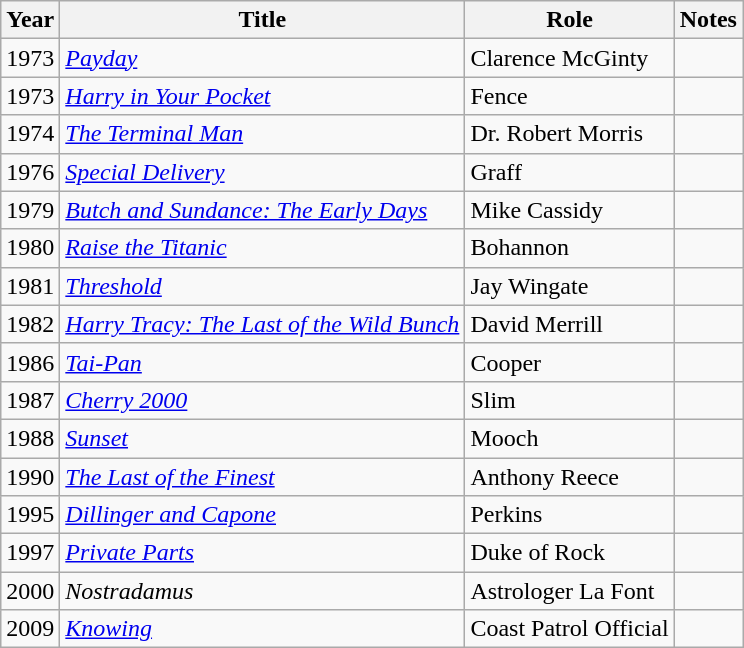<table class="wikitable sortable">
<tr>
<th>Year</th>
<th>Title</th>
<th>Role</th>
<th>Notes</th>
</tr>
<tr>
<td>1973</td>
<td><a href='#'><em>Payday</em></a></td>
<td>Clarence McGinty</td>
<td></td>
</tr>
<tr>
<td>1973</td>
<td><em><a href='#'>Harry in Your Pocket</a></em></td>
<td>Fence</td>
<td></td>
</tr>
<tr>
<td>1974</td>
<td><a href='#'><em>The Terminal Man</em></a></td>
<td>Dr. Robert Morris</td>
<td></td>
</tr>
<tr>
<td>1976</td>
<td><a href='#'><em>Special Delivery</em></a></td>
<td>Graff</td>
<td></td>
</tr>
<tr>
<td>1979</td>
<td><em><a href='#'>Butch and Sundance: The Early Days</a></em></td>
<td>Mike Cassidy</td>
<td></td>
</tr>
<tr>
<td>1980</td>
<td><a href='#'><em>Raise the Titanic</em></a></td>
<td>Bohannon</td>
<td></td>
</tr>
<tr>
<td>1981</td>
<td><a href='#'><em>Threshold</em></a></td>
<td>Jay Wingate</td>
<td></td>
</tr>
<tr>
<td>1982</td>
<td><em><a href='#'>Harry Tracy: The Last of the Wild Bunch</a></em></td>
<td>David Merrill</td>
<td></td>
</tr>
<tr>
<td>1986</td>
<td><a href='#'><em>Tai-Pan</em></a></td>
<td>Cooper</td>
<td></td>
</tr>
<tr>
<td>1987</td>
<td><em><a href='#'>Cherry 2000</a></em></td>
<td>Slim</td>
<td></td>
</tr>
<tr>
<td>1988</td>
<td><a href='#'><em>Sunset</em></a></td>
<td>Mooch</td>
<td></td>
</tr>
<tr>
<td>1990</td>
<td><em><a href='#'>The Last of the Finest</a></em></td>
<td>Anthony Reece</td>
<td></td>
</tr>
<tr>
<td>1995</td>
<td><em><a href='#'>Dillinger and Capone</a></em></td>
<td>Perkins</td>
<td></td>
</tr>
<tr>
<td>1997</td>
<td><a href='#'><em>Private Parts</em></a></td>
<td>Duke of Rock</td>
<td></td>
</tr>
<tr>
<td>2000</td>
<td><em>Nostradamus</em></td>
<td>Astrologer La Font</td>
<td></td>
</tr>
<tr>
<td>2009</td>
<td><a href='#'><em>Knowing</em></a></td>
<td>Coast Patrol Official</td>
<td></td>
</tr>
</table>
